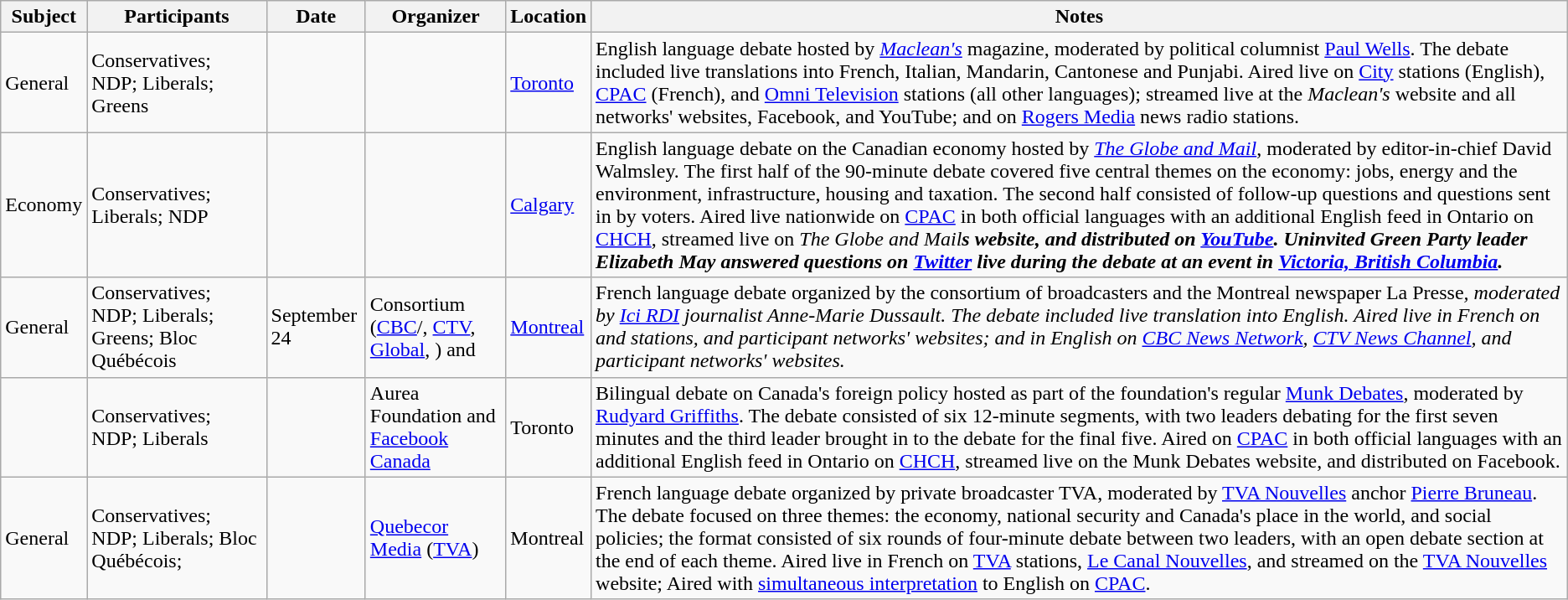<table class="wikitable">
<tr>
<th>Subject</th>
<th>Participants</th>
<th>Date</th>
<th>Organizer</th>
<th>Location</th>
<th>Notes</th>
</tr>
<tr>
<td>General</td>
<td>Conservatives; NDP; Liberals; Greens</td>
<td></td>
<td></td>
<td><a href='#'>Toronto</a></td>
<td>English language debate hosted by <em><a href='#'>Maclean's</a></em> magazine, moderated by political columnist <a href='#'>Paul Wells</a>. The debate included live translations into French, Italian, Mandarin, Cantonese and Punjabi. Aired live on <a href='#'>City</a> stations (English), <a href='#'>CPAC</a> (French), and <a href='#'>Omni Television</a> stations (all other languages); streamed live at the <em>Maclean's</em> website and all networks' websites, Facebook, and YouTube; and on <a href='#'>Rogers Media</a> news radio stations.</td>
</tr>
<tr>
<td>Economy</td>
<td>Conservatives; Liberals; NDP</td>
<td></td>
<td>  </td>
<td><a href='#'>Calgary</a></td>
<td>English language debate on the Canadian economy hosted by <em><a href='#'>The Globe and Mail</a></em>, moderated by editor-in-chief David Walmsley. The first half of the 90-minute debate covered five central themes on the economy: jobs, energy and the environment, infrastructure, housing and taxation. The second half consisted of follow-up questions and questions sent in by voters. Aired live nationwide on <a href='#'>CPAC</a> in both official languages with an additional English feed in Ontario on <a href='#'>CHCH</a>, streamed live on <em>The Globe and Mail<strong>s website, and distributed on <a href='#'>YouTube</a>. Uninvited Green Party leader Elizabeth May answered questions on <a href='#'>Twitter</a> live during the debate at an event in <a href='#'>Victoria, British Columbia</a>.</td>
</tr>
<tr>
<td>General</td>
<td>Conservatives; NDP; Liberals; Greens; Bloc Québécois</td>
<td>September 24</td>
<td>Consortium (<a href='#'>CBC</a>/, <a href='#'>CTV</a>, <a href='#'>Global</a>, ) and </td>
<td><a href='#'>Montreal</a></td>
<td>French language debate organized by the consortium of broadcasters and the Montreal newspaper </em>La Presse<em>, moderated by <a href='#'>Ici RDI</a> journalist Anne-Marie Dussault. The debate included live translation into English. Aired live in French on  and  stations, and participant networks' websites; and in English on <a href='#'>CBC News Network</a>, <a href='#'>CTV News Channel</a>, and participant networks' websites.</td>
</tr>
<tr>
<td></td>
<td>Conservatives; NDP; Liberals</td>
<td></td>
<td>Aurea Foundation and <a href='#'>Facebook Canada</a></td>
<td>Toronto</td>
<td>Bilingual debate on Canada's foreign policy hosted as part of the foundation's regular <a href='#'>Munk Debates</a>, moderated by <a href='#'>Rudyard Griffiths</a>. The debate consisted of six 12-minute segments, with two leaders debating for the first seven minutes and the third leader brought in to the debate for the final five. Aired on <a href='#'>CPAC</a> in both official languages with an additional English feed in Ontario on <a href='#'>CHCH</a>, streamed live on the Munk Debates website, and distributed on Facebook.</td>
</tr>
<tr>
<td>General</td>
<td>Conservatives; NDP; Liberals; Bloc Québécois;</td>
<td></td>
<td><a href='#'>Quebecor Media</a> (<a href='#'>TVA</a>)</td>
<td>Montreal</td>
<td>French language debate organized by private broadcaster TVA, moderated by <a href='#'>TVA Nouvelles</a> anchor <a href='#'>Pierre Bruneau</a>. The debate focused on three themes: the economy, national security and Canada's place in the world, and social policies; the format consisted of six rounds of four-minute debate between two leaders, with an open debate section at the end of each theme. Aired live in French on <a href='#'>TVA</a> stations, <a href='#'>Le Canal Nouvelles</a>, and streamed on the <a href='#'>TVA Nouvelles</a> website; Aired with <a href='#'>simultaneous interpretation</a> to English on <a href='#'>CPAC</a>.</td>
</tr>
</table>
